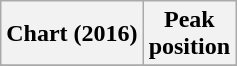<table class="wikitable sortable plainrowheaders" style="text-align:center">
<tr>
<th scope="col">Chart (2016)</th>
<th scope="col">Peak<br> position</th>
</tr>
<tr>
</tr>
</table>
